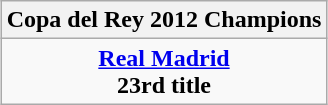<table class=wikitable style="text-align:center; margin:auto">
<tr>
<th>Copa del Rey 2012 Champions</th>
</tr>
<tr>
<td><strong><a href='#'>Real Madrid</a></strong> <br> <strong>23rd title</strong></td>
</tr>
</table>
